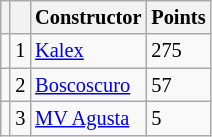<table class="wikitable" style="font-size: 85%;">
<tr>
<th></th>
<th></th>
<th>Constructor</th>
<th>Points</th>
</tr>
<tr>
<td></td>
<td align=center>1</td>
<td> <a href='#'>Kalex</a></td>
<td align=left>275</td>
</tr>
<tr>
<td></td>
<td align=center>2</td>
<td> <a href='#'>Boscoscuro</a></td>
<td align=left>57</td>
</tr>
<tr>
<td></td>
<td align=center>3</td>
<td> <a href='#'>MV Agusta</a></td>
<td align=left>5</td>
</tr>
</table>
